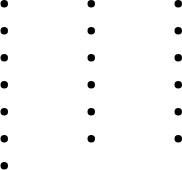<table>
<tr>
<td style="vertical-align:top; width:25%;"><br><ul><li></li><li></li><li></li><li></li><li></li><li></li><li></li></ul></td>
<td style="vertical-align:top; width:25%;"><br><ul><li></li><li></li><li></li><li></li><li></li><li></li></ul></td>
<td style="vertical-align:top; width:25%;"><br><ul><li></li><li></li><li></li><li></li><li></li><li></li></ul></td>
</tr>
</table>
